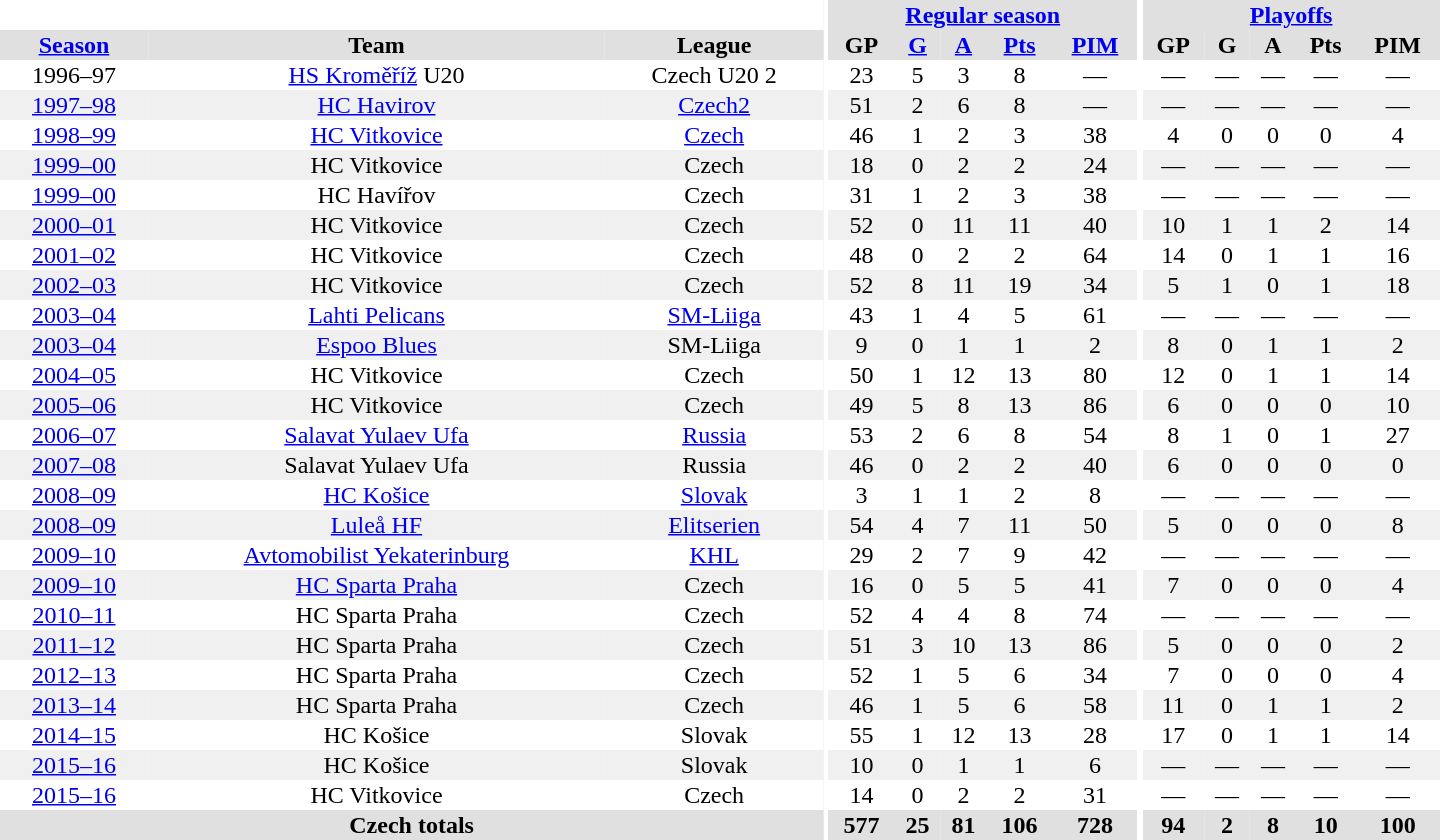<table border="0" cellpadding="1" cellspacing="0" style="text-align:center; width:60em">
<tr bgcolor="#e0e0e0">
<th colspan="3" bgcolor="#ffffff"></th>
<th rowspan="99" bgcolor="#ffffff"></th>
<th colspan="5"><a href='#'>Regular season</a></th>
<th rowspan="99" bgcolor="#ffffff"></th>
<th colspan="5"><a href='#'>Playoffs</a></th>
</tr>
<tr bgcolor="#e0e0e0">
<th><a href='#'>Season</a></th>
<th>Team</th>
<th>League</th>
<th>GP</th>
<th><a href='#'>G</a></th>
<th><a href='#'>A</a></th>
<th><a href='#'>Pts</a></th>
<th><a href='#'>PIM</a></th>
<th>GP</th>
<th>G</th>
<th>A</th>
<th>Pts</th>
<th>PIM</th>
</tr>
<tr>
<td>1996–97</td>
<td><a href='#'>HS Kroměříž</a> U20</td>
<td>Czech U20 2</td>
<td>23</td>
<td>5</td>
<td>3</td>
<td>8</td>
<td>—</td>
<td>—</td>
<td>—</td>
<td>—</td>
<td>—</td>
<td>—</td>
</tr>
<tr bgcolor="#f0f0f0">
<td><a href='#'>1997–98</a></td>
<td><a href='#'>HC Havirov</a></td>
<td><a href='#'>Czech2</a></td>
<td>51</td>
<td>2</td>
<td>6</td>
<td>8</td>
<td>—</td>
<td>—</td>
<td>—</td>
<td>—</td>
<td>—</td>
<td>—</td>
</tr>
<tr>
<td><a href='#'>1998–99</a></td>
<td><a href='#'>HC Vitkovice</a></td>
<td><a href='#'>Czech</a></td>
<td>46</td>
<td>1</td>
<td>2</td>
<td>3</td>
<td>38</td>
<td>4</td>
<td>0</td>
<td>0</td>
<td>0</td>
<td>4</td>
</tr>
<tr bgcolor="#f0f0f0">
<td><a href='#'>1999–00</a></td>
<td>HC Vitkovice</td>
<td>Czech</td>
<td>18</td>
<td>0</td>
<td>2</td>
<td>2</td>
<td>24</td>
<td>—</td>
<td>—</td>
<td>—</td>
<td>—</td>
<td>—</td>
</tr>
<tr>
<td><a href='#'>1999–00</a></td>
<td>HC Havířov</td>
<td>Czech</td>
<td>31</td>
<td>1</td>
<td>2</td>
<td>3</td>
<td>38</td>
<td>—</td>
<td>—</td>
<td>—</td>
<td>—</td>
<td>—</td>
</tr>
<tr bgcolor="#f0f0f0">
<td><a href='#'>2000–01</a></td>
<td>HC Vitkovice</td>
<td>Czech</td>
<td>52</td>
<td>0</td>
<td>11</td>
<td>11</td>
<td>40</td>
<td>10</td>
<td>1</td>
<td>1</td>
<td>2</td>
<td>14</td>
</tr>
<tr>
<td><a href='#'>2001–02</a></td>
<td>HC Vitkovice</td>
<td>Czech</td>
<td>48</td>
<td>0</td>
<td>2</td>
<td>2</td>
<td>64</td>
<td>14</td>
<td>0</td>
<td>1</td>
<td>1</td>
<td>16</td>
</tr>
<tr bgcolor="#f0f0f0">
<td><a href='#'>2002–03</a></td>
<td>HC Vitkovice</td>
<td>Czech</td>
<td>52</td>
<td>8</td>
<td>11</td>
<td>19</td>
<td>34</td>
<td>5</td>
<td>1</td>
<td>0</td>
<td>1</td>
<td>18</td>
</tr>
<tr>
<td><a href='#'>2003–04</a></td>
<td><a href='#'>Lahti Pelicans</a></td>
<td><a href='#'>SM-Liiga</a></td>
<td>43</td>
<td>1</td>
<td>4</td>
<td>5</td>
<td>61</td>
<td>—</td>
<td>—</td>
<td>—</td>
<td>—</td>
<td>—</td>
</tr>
<tr bgcolor="#f0f0f0">
<td><a href='#'>2003–04</a></td>
<td><a href='#'>Espoo Blues</a></td>
<td>SM-Liiga</td>
<td>9</td>
<td>0</td>
<td>1</td>
<td>1</td>
<td>2</td>
<td>8</td>
<td>0</td>
<td>1</td>
<td>1</td>
<td>2</td>
</tr>
<tr>
<td><a href='#'>2004–05</a></td>
<td>HC Vitkovice</td>
<td>Czech</td>
<td>50</td>
<td>1</td>
<td>12</td>
<td>13</td>
<td>80</td>
<td>12</td>
<td>0</td>
<td>1</td>
<td>1</td>
<td>14</td>
</tr>
<tr bgcolor="#f0f0f0">
<td><a href='#'>2005–06</a></td>
<td>HC Vitkovice</td>
<td>Czech</td>
<td>49</td>
<td>5</td>
<td>8</td>
<td>13</td>
<td>86</td>
<td>6</td>
<td>0</td>
<td>0</td>
<td>0</td>
<td>10</td>
</tr>
<tr>
<td><a href='#'>2006–07</a></td>
<td><a href='#'>Salavat Yulaev Ufa</a></td>
<td><a href='#'>Russia</a></td>
<td>53</td>
<td>2</td>
<td>6</td>
<td>8</td>
<td>54</td>
<td>8</td>
<td>1</td>
<td>0</td>
<td>1</td>
<td>27</td>
</tr>
<tr bgcolor="#f0f0f0">
<td><a href='#'>2007–08</a></td>
<td>Salavat Yulaev Ufa</td>
<td>Russia</td>
<td>46</td>
<td>0</td>
<td>2</td>
<td>2</td>
<td>40</td>
<td>6</td>
<td>0</td>
<td>0</td>
<td>0</td>
<td>0</td>
</tr>
<tr>
<td><a href='#'>2008–09</a></td>
<td><a href='#'>HC Košice</a></td>
<td><a href='#'>Slovak</a></td>
<td>3</td>
<td>1</td>
<td>1</td>
<td>2</td>
<td>8</td>
<td>—</td>
<td>—</td>
<td>—</td>
<td>—</td>
<td>—</td>
</tr>
<tr bgcolor="#f0f0f0">
<td><a href='#'>2008–09</a></td>
<td><a href='#'>Luleå HF</a></td>
<td><a href='#'>Elitserien</a></td>
<td>54</td>
<td>4</td>
<td>7</td>
<td>11</td>
<td>50</td>
<td>5</td>
<td>0</td>
<td>0</td>
<td>0</td>
<td>8</td>
</tr>
<tr>
<td><a href='#'>2009–10</a></td>
<td><a href='#'>Avtomobilist Yekaterinburg</a></td>
<td><a href='#'>KHL</a></td>
<td>29</td>
<td>2</td>
<td>7</td>
<td>9</td>
<td>42</td>
<td>—</td>
<td>—</td>
<td>—</td>
<td>—</td>
<td>—</td>
</tr>
<tr bgcolor="#f0f0f0">
<td><a href='#'>2009–10</a></td>
<td><a href='#'>HC Sparta Praha</a></td>
<td>Czech</td>
<td>16</td>
<td>0</td>
<td>5</td>
<td>5</td>
<td>41</td>
<td>7</td>
<td>0</td>
<td>0</td>
<td>0</td>
<td>4</td>
</tr>
<tr>
<td><a href='#'>2010–11</a></td>
<td>HC Sparta Praha</td>
<td>Czech</td>
<td>52</td>
<td>4</td>
<td>4</td>
<td>8</td>
<td>74</td>
<td>—</td>
<td>—</td>
<td>—</td>
<td>—</td>
<td>—</td>
</tr>
<tr bgcolor="#f0f0f0">
<td><a href='#'>2011–12</a></td>
<td>HC Sparta Praha</td>
<td>Czech</td>
<td>51</td>
<td>3</td>
<td>10</td>
<td>13</td>
<td>86</td>
<td>5</td>
<td>0</td>
<td>0</td>
<td>0</td>
<td>2</td>
</tr>
<tr>
<td><a href='#'>2012–13</a></td>
<td>HC Sparta Praha</td>
<td>Czech</td>
<td>52</td>
<td>1</td>
<td>5</td>
<td>6</td>
<td>34</td>
<td>7</td>
<td>0</td>
<td>0</td>
<td>0</td>
<td>4</td>
</tr>
<tr bgcolor="#f0f0f0">
<td><a href='#'>2013–14</a></td>
<td>HC Sparta Praha</td>
<td>Czech</td>
<td>46</td>
<td>1</td>
<td>5</td>
<td>6</td>
<td>58</td>
<td>11</td>
<td>0</td>
<td>1</td>
<td>1</td>
<td>2</td>
</tr>
<tr>
<td><a href='#'>2014–15</a></td>
<td>HC Košice</td>
<td>Slovak</td>
<td>55</td>
<td>1</td>
<td>12</td>
<td>13</td>
<td>28</td>
<td>17</td>
<td>0</td>
<td>1</td>
<td>1</td>
<td>14</td>
</tr>
<tr bgcolor="#f0f0f0">
<td><a href='#'>2015–16</a></td>
<td>HC Košice</td>
<td>Slovak</td>
<td>10</td>
<td>0</td>
<td>1</td>
<td>1</td>
<td>6</td>
<td>—</td>
<td>—</td>
<td>—</td>
<td>—</td>
<td>—</td>
</tr>
<tr>
<td><a href='#'>2015–16</a></td>
<td>HC Vitkovice</td>
<td>Czech</td>
<td>14</td>
<td>0</td>
<td>2</td>
<td>2</td>
<td>31</td>
<td>—</td>
<td>—</td>
<td>—</td>
<td>—</td>
<td>—</td>
</tr>
<tr>
</tr>
<tr ALIGN="center" bgcolor="#e0e0e0">
<th colspan="3">Czech totals</th>
<th ALIGN="center">577</th>
<th ALIGN="center">25</th>
<th ALIGN="center">81</th>
<th ALIGN="center">106</th>
<th ALIGN="center">728</th>
<th ALIGN="center">94</th>
<th ALIGN="center">2</th>
<th ALIGN="center">8</th>
<th ALIGN="center">10</th>
<th ALIGN="center">100</th>
</tr>
</table>
